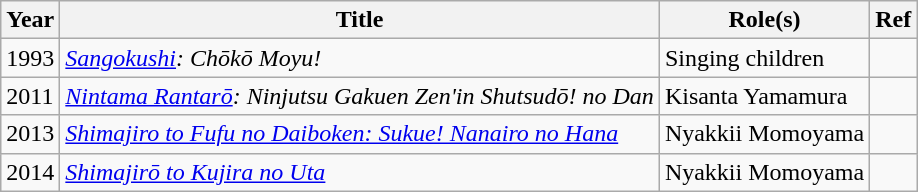<table class="wikitable">
<tr>
<th>Year</th>
<th>Title</th>
<th>Role(s)</th>
<th>Ref</th>
</tr>
<tr>
<td>1993</td>
<td><em><a href='#'>Sangokushi</a>: Chōkō Moyu!</em></td>
<td>Singing children</td>
<td></td>
</tr>
<tr>
<td>2011</td>
<td><em><a href='#'>Nintama Rantarō</a>: Ninjutsu Gakuen Zen'in Shutsudō! no Dan</em></td>
<td>Kisanta Yamamura</td>
<td></td>
</tr>
<tr>
<td>2013</td>
<td><em><a href='#'>Shimajiro to Fufu no Daiboken: Sukue! Nanairo no Hana</a></em></td>
<td>Nyakkii Momoyama</td>
<td></td>
</tr>
<tr>
<td>2014</td>
<td><em><a href='#'>Shimajirō to Kujira no Uta</a></em></td>
<td>Nyakkii Momoyama</td>
<td></td>
</tr>
</table>
